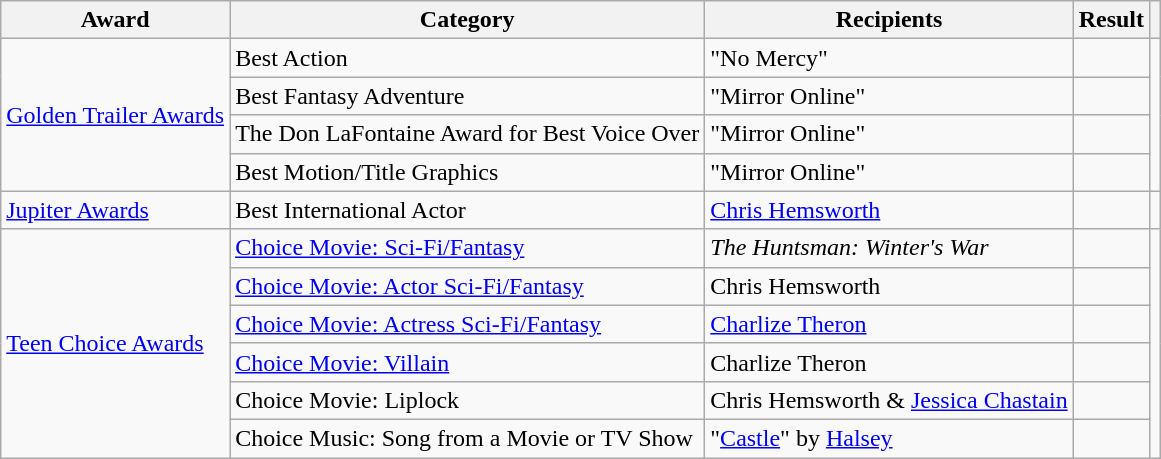<table class="wikitable sortable">
<tr>
<th scope="col">Award</th>
<th scope="col">Category</th>
<th scope="col">Recipients</th>
<th scope="col">Result</th>
<th scope="col" class="unsortable"></th>
</tr>
<tr>
<td rowspan="4"><a href='#'>Golden Trailer Awards</a></td>
<td>Best Action</td>
<td>"No Mercy"</td>
<td></td>
<td style="text-align:center;" rowspan="4"></td>
</tr>
<tr>
<td>Best Fantasy Adventure</td>
<td>"Mirror Online"</td>
<td></td>
</tr>
<tr>
<td>The Don LaFontaine Award for Best Voice Over</td>
<td>"Mirror Online"</td>
<td></td>
</tr>
<tr>
<td>Best Motion/Title Graphics</td>
<td>"Mirror Online"</td>
<td></td>
</tr>
<tr>
<td><a href='#'>Jupiter Awards</a></td>
<td>Best International Actor</td>
<td><a href='#'>Chris Hemsworth</a></td>
<td></td>
<td style="text-align:center;"></td>
</tr>
<tr>
<td rowspan="6"><a href='#'>Teen Choice Awards</a></td>
<td><a href='#'>Choice Movie: Sci-Fi/Fantasy</a></td>
<td><em>The Huntsman: Winter's War</em></td>
<td></td>
<td style="text-align:center;" rowspan="6"></td>
</tr>
<tr>
<td><a href='#'>Choice Movie: Actor Sci-Fi/Fantasy</a></td>
<td>Chris Hemsworth</td>
<td></td>
</tr>
<tr>
<td><a href='#'>Choice Movie: Actress Sci-Fi/Fantasy</a></td>
<td><a href='#'>Charlize Theron</a></td>
<td></td>
</tr>
<tr>
<td><a href='#'>Choice Movie: Villain</a></td>
<td>Charlize Theron</td>
<td></td>
</tr>
<tr>
<td>Choice Movie: Liplock</td>
<td>Chris Hemsworth & <a href='#'>Jessica Chastain</a></td>
<td></td>
</tr>
<tr>
<td>Choice Music: Song from a Movie or TV Show</td>
<td>"<a href='#'>Castle</a>" by <a href='#'>Halsey</a></td>
<td></td>
</tr>
</table>
